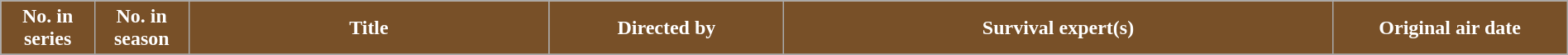<table class="wikitable plainrowheaders" style="width: 100%; margin-right: 0;">
<tr>
<th style="background: #785028; color: #ffffff; width:6%">No. in<br>series</th>
<th style="background: #785028; color: #ffffff; width:6%">No. in<br>season</th>
<th style="background: #785028; color: #ffffff; width:23%">Title</th>
<th style="background: #785028; color: #ffffff; width:15%">Directed by</th>
<th style="background: #785028; color: #ffffff; width:35%">Survival expert(s)</th>
<th style="background: #785028; color: #ffffff; width:15%">Original air date</th>
</tr>
<tr>
</tr>
</table>
